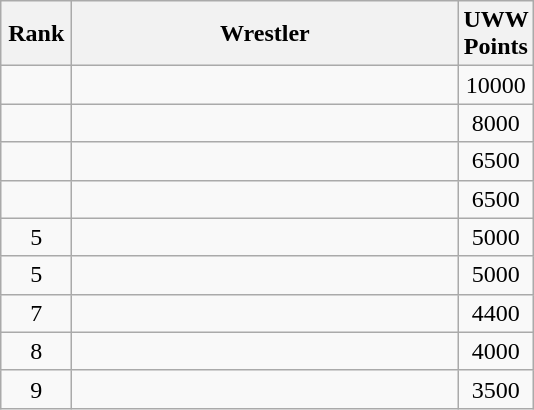<table class="wikitable" style="text-align: center;">
<tr>
<th width=40>Rank</th>
<th width=250>Wrestler</th>
<th width=40>UWW Points</th>
</tr>
<tr>
<td></td>
<td align="left"></td>
<td>10000</td>
</tr>
<tr>
<td></td>
<td align="left"></td>
<td>8000</td>
</tr>
<tr>
<td></td>
<td align="left"></td>
<td>6500</td>
</tr>
<tr>
<td></td>
<td align="left"></td>
<td>6500</td>
</tr>
<tr>
<td>5</td>
<td align="left"></td>
<td>5000</td>
</tr>
<tr>
<td>5</td>
<td align="left"></td>
<td>5000</td>
</tr>
<tr>
<td>7</td>
<td align="left"></td>
<td>4400</td>
</tr>
<tr>
<td>8</td>
<td align="left"></td>
<td>4000</td>
</tr>
<tr>
<td>9</td>
<td align="left"></td>
<td>3500</td>
</tr>
</table>
